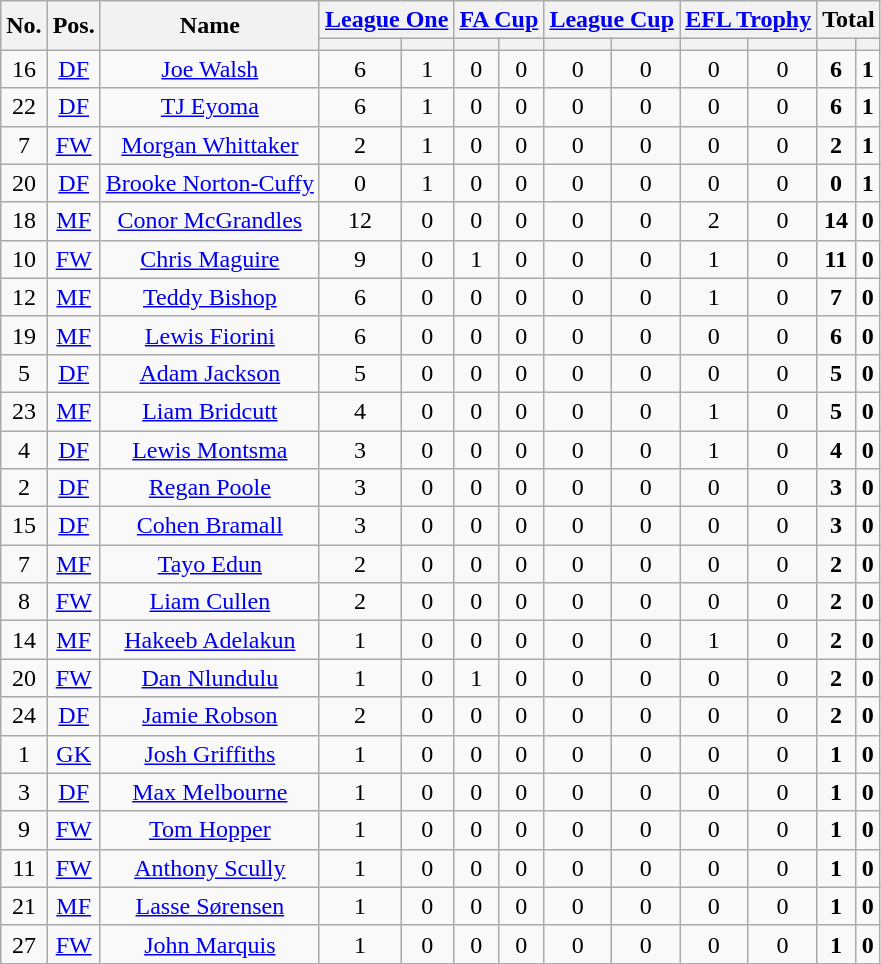<table class="wikitable sortable" style="text-align:center">
<tr>
<th rowspan="2">No.</th>
<th rowspan="2">Pos.</th>
<th rowspan="2">Name</th>
<th colspan="2"><a href='#'>League One</a></th>
<th colspan="2"><a href='#'>FA Cup</a></th>
<th colspan="2"><a href='#'>League Cup</a></th>
<th colspan="2"><a href='#'>EFL Trophy</a></th>
<th colspan="2">Total</th>
</tr>
<tr>
<th></th>
<th></th>
<th></th>
<th></th>
<th></th>
<th></th>
<th></th>
<th></th>
<th></th>
<th></th>
</tr>
<tr>
<td>16</td>
<td><a href='#'>DF</a></td>
<td><a href='#'>Joe Walsh</a></td>
<td>6</td>
<td>1</td>
<td>0</td>
<td>0</td>
<td>0</td>
<td>0</td>
<td>0</td>
<td>0</td>
<td><strong>6</strong></td>
<td><strong>1</strong></td>
</tr>
<tr>
<td>22</td>
<td><a href='#'>DF</a></td>
<td><a href='#'>TJ Eyoma</a></td>
<td>6</td>
<td>1</td>
<td>0</td>
<td>0</td>
<td>0</td>
<td>0</td>
<td>0</td>
<td>0</td>
<td><strong>6</strong></td>
<td><strong>1</strong></td>
</tr>
<tr>
<td>7</td>
<td><a href='#'>FW</a></td>
<td><a href='#'>Morgan Whittaker</a></td>
<td>2</td>
<td>1</td>
<td>0</td>
<td>0</td>
<td>0</td>
<td>0</td>
<td>0</td>
<td>0</td>
<td><strong>2</strong></td>
<td><strong>1</strong></td>
</tr>
<tr>
<td>20</td>
<td><a href='#'>DF</a></td>
<td><a href='#'>Brooke Norton-Cuffy</a></td>
<td>0</td>
<td>1</td>
<td>0</td>
<td>0</td>
<td>0</td>
<td>0</td>
<td>0</td>
<td>0</td>
<td><strong>0</strong></td>
<td><strong>1</strong></td>
</tr>
<tr>
<td>18</td>
<td><a href='#'>MF</a></td>
<td><a href='#'>Conor McGrandles</a></td>
<td>12</td>
<td>0</td>
<td>0</td>
<td>0</td>
<td>0</td>
<td>0</td>
<td>2</td>
<td>0</td>
<td><strong>14</strong></td>
<td><strong>0</strong></td>
</tr>
<tr>
<td>10</td>
<td><a href='#'>FW</a></td>
<td><a href='#'>Chris Maguire</a></td>
<td>9</td>
<td>0</td>
<td>1</td>
<td>0</td>
<td>0</td>
<td>0</td>
<td>1</td>
<td>0</td>
<td><strong>11</strong></td>
<td><strong>0</strong></td>
</tr>
<tr>
<td>12</td>
<td><a href='#'>MF</a></td>
<td><a href='#'>Teddy Bishop</a></td>
<td>6</td>
<td>0</td>
<td>0</td>
<td>0</td>
<td>0</td>
<td>0</td>
<td>1</td>
<td>0</td>
<td><strong>7</strong></td>
<td><strong>0</strong></td>
</tr>
<tr>
<td>19</td>
<td><a href='#'>MF</a></td>
<td><a href='#'>Lewis Fiorini</a></td>
<td>6</td>
<td>0</td>
<td>0</td>
<td>0</td>
<td>0</td>
<td>0</td>
<td>0</td>
<td>0</td>
<td><strong>6</strong></td>
<td><strong>0</strong></td>
</tr>
<tr>
<td>5</td>
<td><a href='#'>DF</a></td>
<td><a href='#'>Adam Jackson</a></td>
<td>5</td>
<td>0</td>
<td>0</td>
<td>0</td>
<td>0</td>
<td>0</td>
<td>0</td>
<td>0</td>
<td><strong>5</strong></td>
<td><strong>0</strong></td>
</tr>
<tr>
<td>23</td>
<td><a href='#'>MF</a></td>
<td><a href='#'>Liam Bridcutt</a></td>
<td>4</td>
<td>0</td>
<td>0</td>
<td>0</td>
<td>0</td>
<td>0</td>
<td>1</td>
<td>0</td>
<td><strong>5</strong></td>
<td><strong>0</strong></td>
</tr>
<tr>
<td>4</td>
<td><a href='#'>DF</a></td>
<td><a href='#'>Lewis Montsma</a></td>
<td>3</td>
<td>0</td>
<td>0</td>
<td>0</td>
<td>0</td>
<td>0</td>
<td>1</td>
<td>0</td>
<td><strong>4</strong></td>
<td><strong>0</strong></td>
</tr>
<tr>
<td>2</td>
<td><a href='#'>DF</a></td>
<td><a href='#'>Regan Poole</a></td>
<td>3</td>
<td>0</td>
<td>0</td>
<td>0</td>
<td>0</td>
<td>0</td>
<td>0</td>
<td>0</td>
<td><strong>3</strong></td>
<td><strong>0</strong></td>
</tr>
<tr>
<td>15</td>
<td><a href='#'>DF</a></td>
<td><a href='#'>Cohen Bramall</a></td>
<td>3</td>
<td>0</td>
<td>0</td>
<td>0</td>
<td>0</td>
<td>0</td>
<td>0</td>
<td>0</td>
<td><strong>3</strong></td>
<td><strong>0</strong></td>
</tr>
<tr>
<td>7</td>
<td><a href='#'>MF</a></td>
<td><a href='#'>Tayo Edun</a></td>
<td>2</td>
<td>0</td>
<td>0</td>
<td>0</td>
<td>0</td>
<td>0</td>
<td>0</td>
<td>0</td>
<td><strong>2</strong></td>
<td><strong>0</strong></td>
</tr>
<tr>
<td>8</td>
<td><a href='#'>FW</a></td>
<td><a href='#'>Liam Cullen</a></td>
<td>2</td>
<td>0</td>
<td>0</td>
<td>0</td>
<td>0</td>
<td>0</td>
<td>0</td>
<td>0</td>
<td><strong>2</strong></td>
<td><strong>0</strong></td>
</tr>
<tr>
<td>14</td>
<td><a href='#'>MF</a></td>
<td><a href='#'>Hakeeb Adelakun</a></td>
<td>1</td>
<td>0</td>
<td>0</td>
<td>0</td>
<td>0</td>
<td>0</td>
<td>1</td>
<td>0</td>
<td><strong>2</strong></td>
<td><strong>0</strong></td>
</tr>
<tr>
<td>20</td>
<td><a href='#'>FW</a></td>
<td><a href='#'>Dan Nlundulu</a></td>
<td>1</td>
<td>0</td>
<td>1</td>
<td>0</td>
<td>0</td>
<td>0</td>
<td>0</td>
<td>0</td>
<td><strong>2</strong></td>
<td><strong>0</strong></td>
</tr>
<tr>
<td>24</td>
<td><a href='#'>DF</a></td>
<td><a href='#'>Jamie Robson</a></td>
<td>2</td>
<td>0</td>
<td>0</td>
<td>0</td>
<td>0</td>
<td>0</td>
<td>0</td>
<td>0</td>
<td><strong>2</strong></td>
<td><strong>0</strong></td>
</tr>
<tr>
<td>1</td>
<td><a href='#'>GK</a></td>
<td><a href='#'>Josh Griffiths</a></td>
<td>1</td>
<td>0</td>
<td>0</td>
<td>0</td>
<td>0</td>
<td>0</td>
<td>0</td>
<td>0</td>
<td><strong>1</strong></td>
<td><strong>0</strong></td>
</tr>
<tr>
<td>3</td>
<td><a href='#'>DF</a></td>
<td><a href='#'>Max Melbourne</a></td>
<td>1</td>
<td>0</td>
<td>0</td>
<td>0</td>
<td>0</td>
<td>0</td>
<td>0</td>
<td>0</td>
<td><strong>1</strong></td>
<td><strong>0</strong></td>
</tr>
<tr>
<td>9</td>
<td><a href='#'>FW</a></td>
<td><a href='#'>Tom Hopper</a></td>
<td>1</td>
<td>0</td>
<td>0</td>
<td>0</td>
<td>0</td>
<td>0</td>
<td>0</td>
<td>0</td>
<td><strong>1</strong></td>
<td><strong>0</strong></td>
</tr>
<tr>
<td>11</td>
<td><a href='#'>FW</a></td>
<td><a href='#'>Anthony Scully</a></td>
<td>1</td>
<td>0</td>
<td>0</td>
<td>0</td>
<td>0</td>
<td>0</td>
<td>0</td>
<td>0</td>
<td><strong>1</strong></td>
<td><strong>0</strong></td>
</tr>
<tr>
<td>21</td>
<td><a href='#'>MF</a></td>
<td><a href='#'>Lasse Sørensen</a></td>
<td>1</td>
<td>0</td>
<td>0</td>
<td>0</td>
<td>0</td>
<td>0</td>
<td>0</td>
<td>0</td>
<td><strong>1</strong></td>
<td><strong>0</strong></td>
</tr>
<tr>
<td>27</td>
<td><a href='#'>FW</a></td>
<td><a href='#'>John Marquis</a></td>
<td>1</td>
<td>0</td>
<td>0</td>
<td>0</td>
<td>0</td>
<td>0</td>
<td>0</td>
<td>0</td>
<td><strong>1</strong></td>
<td><strong>0</strong></td>
</tr>
<tr>
</tr>
</table>
